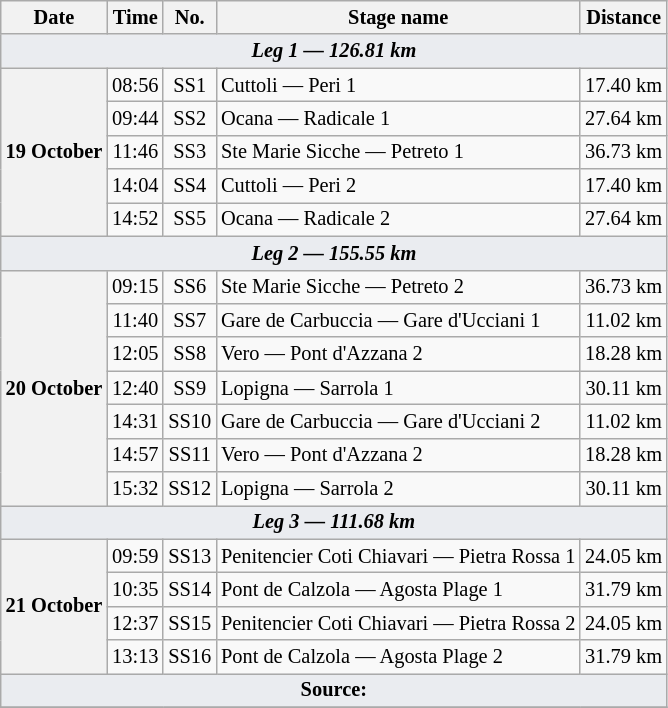<table class="wikitable" style="font-size: 85%;">
<tr>
<th>Date</th>
<th>Time</th>
<th>No.</th>
<th>Stage name</th>
<th>Distance</th>
</tr>
<tr>
<td style="background-color:#EAECF0; text-align:center" colspan="5"><strong><em>Leg 1 — 126.81 km</em></strong></td>
</tr>
<tr>
<th rowspan="5">19 October</th>
<td align="center">08:56</td>
<td align="center">SS1</td>
<td>Cuttoli — Peri 1</td>
<td align="center">17.40 km</td>
</tr>
<tr>
<td align="center">09:44</td>
<td align="center">SS2</td>
<td>Ocana — Radicale 1</td>
<td align="center">27.64 km</td>
</tr>
<tr>
<td align="center">11:46</td>
<td align="center">SS3</td>
<td>Ste Marie Sicche — Petreto 1</td>
<td align="center">36.73 km</td>
</tr>
<tr>
<td align="center">14:04</td>
<td align="center">SS4</td>
<td>Cuttoli — Peri 2</td>
<td align="center">17.40 km</td>
</tr>
<tr>
<td align="center">14:52</td>
<td align="center">SS5</td>
<td>Ocana — Radicale 2</td>
<td align="center">27.64 km</td>
</tr>
<tr>
<td style="background-color:#EAECF0; text-align:center" colspan="5"><strong><em>Leg 2 — 155.55 km</em></strong></td>
</tr>
<tr>
<th rowspan="7">20 October</th>
<td align="center">09:15</td>
<td align="center">SS6</td>
<td>Ste Marie Sicche — Petreto 2</td>
<td align="center">36.73 km</td>
</tr>
<tr>
<td align="center">11:40</td>
<td align="center">SS7</td>
<td>Gare de Carbuccia — Gare d'Ucciani 1</td>
<td align="center">11.02 km</td>
</tr>
<tr>
<td align="center">12:05</td>
<td align="center">SS8</td>
<td>Vero — Pont d'Azzana 2</td>
<td align="center">18.28 km</td>
</tr>
<tr>
<td align="center">12:40</td>
<td align="center">SS9</td>
<td>Lopigna — Sarrola 1</td>
<td align="center">30.11 km</td>
</tr>
<tr>
<td align="center">14:31</td>
<td align="center">SS10</td>
<td>Gare de Carbuccia — Gare d'Ucciani 2</td>
<td align="center">11.02 km</td>
</tr>
<tr>
<td align="center">14:57</td>
<td align="center">SS11</td>
<td>Vero — Pont d'Azzana 2</td>
<td align="center">18.28 km</td>
</tr>
<tr>
<td align="center">15:32</td>
<td align="center">SS12</td>
<td>Lopigna — Sarrola 2</td>
<td align="center">30.11 km</td>
</tr>
<tr>
<td style="background-color:#EAECF0; text-align:center" colspan="5"><strong><em>Leg 3 — 111.68 km</em></strong></td>
</tr>
<tr>
<th rowspan="4">21 October</th>
<td align="center">09:59</td>
<td align="center">SS13</td>
<td>Penitencier Coti Chiavari — Pietra Rossa 1</td>
<td align="center">24.05 km</td>
</tr>
<tr>
<td align="center">10:35</td>
<td align="center">SS14</td>
<td>Pont de Calzola — Agosta Plage 1</td>
<td align="center">31.79 km</td>
</tr>
<tr>
<td align="center">12:37</td>
<td align="center">SS15</td>
<td>Penitencier Coti Chiavari — Pietra Rossa 2</td>
<td align="center">24.05 km</td>
</tr>
<tr>
<td align="center">13:13</td>
<td align="center">SS16</td>
<td>Pont de Calzola — Agosta Plage 2</td>
<td align="center">31.79 km</td>
</tr>
<tr>
<td style="background-color:#EAECF0; text-align:center" colspan="5"><strong>Source:</strong></td>
</tr>
<tr>
</tr>
</table>
